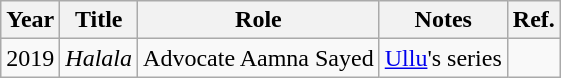<table class="wikitable sortable">
<tr>
<th>Year</th>
<th>Title</th>
<th>Role</th>
<th class="unsortable">Notes</th>
<th class="unsortable">Ref.</th>
</tr>
<tr>
<td>2019</td>
<td><em>Halala</em></td>
<td>Advocate Aamna Sayed</td>
<td><a href='#'>Ullu</a>'s series</td>
<td></td>
</tr>
</table>
